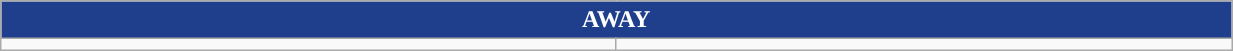<table class="wikitable collapsible collapsed" style="width:65%">
<tr>
<th colspan=6 ! style="color:white; background:#1f3f8c;">AWAY</th>
</tr>
<tr>
<td></td>
<td></td>
</tr>
</table>
